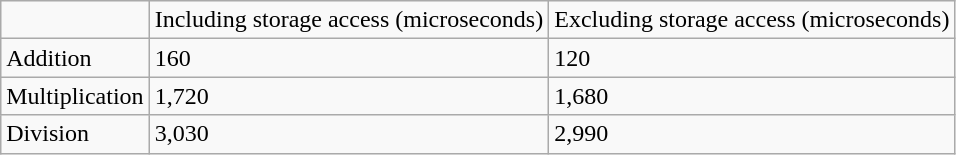<table class="wikitable">
<tr>
<td></td>
<td>Including storage access (microseconds)</td>
<td>Excluding storage access (microseconds)</td>
</tr>
<tr>
<td>Addition</td>
<td>160</td>
<td>120</td>
</tr>
<tr>
<td>Multiplication</td>
<td>1,720</td>
<td>1,680</td>
</tr>
<tr>
<td>Division</td>
<td>3,030</td>
<td>2,990</td>
</tr>
</table>
